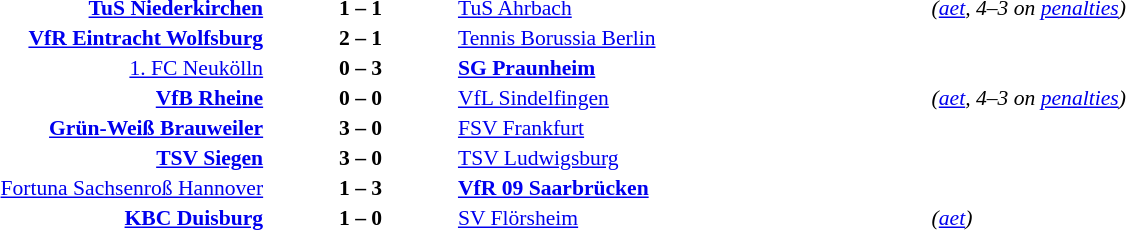<table width=100% cellspacing=1>
<tr>
<th width=25%></th>
<th width=10%></th>
<th width=25%></th>
<th></th>
</tr>
<tr style=font-size:90%>
<td align=right><strong><a href='#'>TuS Niederkirchen</a></strong></td>
<td align=center><strong>1 – 1</strong></td>
<td><a href='#'>TuS Ahrbach</a></td>
<td><em>(<a href='#'>aet</a>, 4–3 on <a href='#'>penalties</a>)</em></td>
</tr>
<tr style=font-size:90%>
<td align=right><strong><a href='#'>VfR Eintracht Wolfsburg</a></strong></td>
<td align=center><strong>2 – 1</strong></td>
<td><a href='#'>Tennis Borussia Berlin</a></td>
</tr>
<tr style=font-size:90%>
<td align=right><a href='#'>1. FC Neukölln</a></td>
<td align=center><strong>0 – 3</strong></td>
<td><strong><a href='#'>SG Praunheim</a></strong></td>
</tr>
<tr style=font-size:90%>
<td align=right><strong><a href='#'>VfB Rheine</a></strong></td>
<td align=center><strong>0 – 0</strong></td>
<td><a href='#'>VfL Sindelfingen</a></td>
<td><em>(<a href='#'>aet</a>, 4–3 on <a href='#'>penalties</a>)</em></td>
</tr>
<tr style=font-size:90%>
<td align=right><strong><a href='#'>Grün-Weiß Brauweiler</a></strong></td>
<td align=center><strong>3 – 0</strong></td>
<td><a href='#'>FSV Frankfurt</a></td>
</tr>
<tr style=font-size:90%>
<td align=right><strong><a href='#'>TSV Siegen</a></strong></td>
<td align=center><strong>3 – 0</strong></td>
<td><a href='#'>TSV Ludwigsburg</a></td>
</tr>
<tr style=font-size:90%>
<td align=right><a href='#'>Fortuna Sachsenroß Hannover</a></td>
<td align=center><strong>1 – 3</strong></td>
<td><strong><a href='#'>VfR 09 Saarbrücken</a></strong></td>
</tr>
<tr style=font-size:90%>
<td align=right><strong><a href='#'>KBC Duisburg</a></strong></td>
<td align=center><strong>1 – 0</strong></td>
<td><a href='#'>SV Flörsheim</a></td>
<td><em>(<a href='#'>aet</a>)</em></td>
</tr>
</table>
